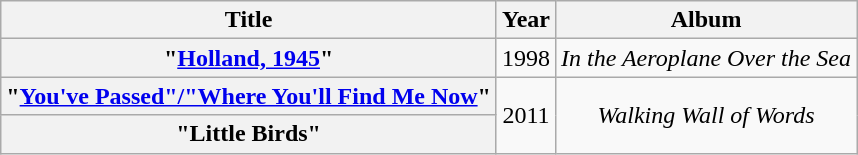<table class="wikitable plainrowheaders" style="text-align:center;">
<tr>
<th scope="col">Title</th>
<th scope="col">Year</th>
<th scope="col">Album</th>
</tr>
<tr>
<th scope="row">"<a href='#'>Holland, 1945</a>"</th>
<td>1998</td>
<td><em>In the Aeroplane Over the Sea</em></td>
</tr>
<tr>
<th scope="row">"<a href='#'>You've Passed"/"Where You'll Find Me Now</a>"</th>
<td rowspan="2">2011</td>
<td rowspan="2"><em>Walking Wall of Words</em></td>
</tr>
<tr>
<th scope="row">"Little Birds"</th>
</tr>
</table>
